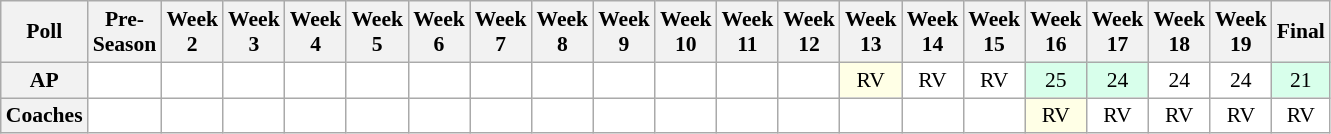<table class="wikitable" style="white-space:nowrap;font-size:90%">
<tr>
<th>Poll</th>
<th>Pre-<br>Season</th>
<th>Week<br>2</th>
<th>Week<br>3</th>
<th>Week<br>4</th>
<th>Week<br>5</th>
<th>Week<br>6</th>
<th>Week<br>7</th>
<th>Week<br>8</th>
<th>Week<br>9</th>
<th>Week<br>10</th>
<th>Week<br>11</th>
<th>Week<br>12</th>
<th>Week<br>13</th>
<th>Week<br>14</th>
<th>Week<br>15</th>
<th>Week<br>16</th>
<th>Week<br>17</th>
<th>Week<br>18</th>
<th>Week<br>19</th>
<th>Final</th>
</tr>
<tr style="text-align:center;">
<th>AP</th>
<td style="background:#FFF;"></td>
<td style="background:#FFF;"></td>
<td style="background:#FFF;"></td>
<td style="background:#FFF;"></td>
<td style="background:#FFF;"></td>
<td style="background:#FFF;"></td>
<td style="background:#FFF;"></td>
<td style="background:#FFF;"></td>
<td style="background:#FFF;"></td>
<td style="background:#FFF;"></td>
<td style="background:#FFF;"></td>
<td style="background:#FFF;"></td>
<td style="background:#FFFFE6;">RV</td>
<td style="background:#FFF;">RV</td>
<td style="background:#FFF;">RV</td>
<td style="background:#D8FFEB;">25</td>
<td style="background:#D8FFEB;">24</td>
<td style="background:#FFF;">24</td>
<td style="background:#FFF;">24</td>
<td style="background:#D8FFEB;">21</td>
</tr>
<tr style="text-align:center;">
<th>Coaches</th>
<td style="background:#FFF;"></td>
<td style="background:#FFF;"></td>
<td style="background:#FFF;"></td>
<td style="background:#FFF;"></td>
<td style="background:#FFF;"></td>
<td style="background:#FFF;"></td>
<td style="background:#FFF;"></td>
<td style="background:#FFF;"></td>
<td style="background:#FFF;"></td>
<td style="background:#FFF;"></td>
<td style="background:#FFF;"></td>
<td style="background:#FFF;"></td>
<td style="background:#FFF;"></td>
<td style="background:#FFF;"></td>
<td style="background:#FFF;"></td>
<td style="background:#FFFFE6;">RV</td>
<td style="background:#FFF;">RV</td>
<td style="background:#FFF;">RV</td>
<td style="background:#FFF;">RV</td>
<td style="background:#FFF;">RV</td>
</tr>
</table>
